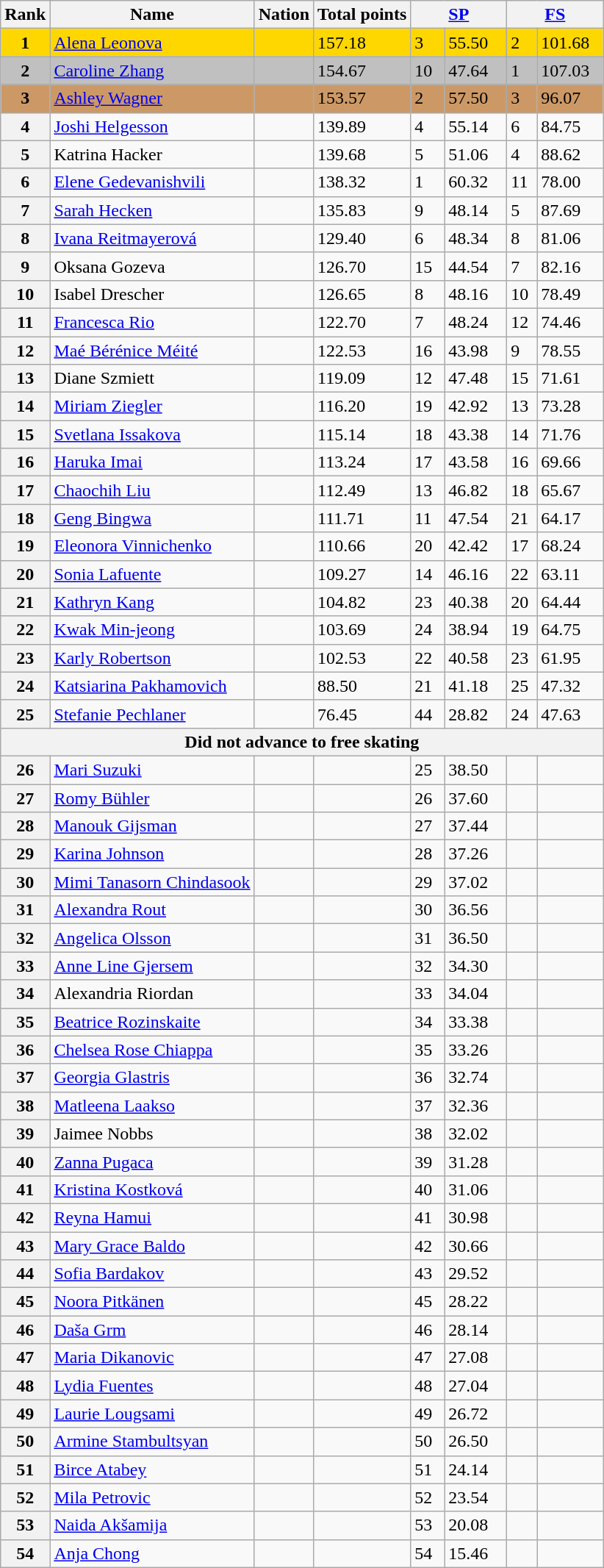<table class="wikitable">
<tr>
<th>Rank</th>
<th>Name</th>
<th>Nation</th>
<th>Total points</th>
<th colspan="2" width="80px"><a href='#'>SP</a></th>
<th colspan="2" width="80px"><a href='#'>FS</a></th>
</tr>
<tr bgcolor=gold>
<td align=center><strong>1</strong></td>
<td><a href='#'>Alena Leonova</a></td>
<td></td>
<td>157.18</td>
<td>3</td>
<td>55.50</td>
<td>2</td>
<td>101.68</td>
</tr>
<tr bgcolor=silver>
<td align=center><strong>2</strong></td>
<td><a href='#'>Caroline Zhang</a></td>
<td></td>
<td>154.67</td>
<td>10</td>
<td>47.64</td>
<td>1</td>
<td>107.03</td>
</tr>
<tr bgcolor=cc9966>
<td align=center><strong>3</strong></td>
<td><a href='#'>Ashley Wagner</a></td>
<td></td>
<td>153.57</td>
<td>2</td>
<td>57.50</td>
<td>3</td>
<td>96.07</td>
</tr>
<tr>
<th>4</th>
<td><a href='#'>Joshi Helgesson</a></td>
<td></td>
<td>139.89</td>
<td>4</td>
<td>55.14</td>
<td>6</td>
<td>84.75</td>
</tr>
<tr>
<th>5</th>
<td>Katrina Hacker</td>
<td></td>
<td>139.68</td>
<td>5</td>
<td>51.06</td>
<td>4</td>
<td>88.62</td>
</tr>
<tr>
<th>6</th>
<td><a href='#'>Elene Gedevanishvili</a></td>
<td></td>
<td>138.32</td>
<td>1</td>
<td>60.32</td>
<td>11</td>
<td>78.00</td>
</tr>
<tr>
<th>7</th>
<td><a href='#'>Sarah Hecken</a></td>
<td></td>
<td>135.83</td>
<td>9</td>
<td>48.14</td>
<td>5</td>
<td>87.69</td>
</tr>
<tr>
<th>8</th>
<td><a href='#'>Ivana Reitmayerová</a></td>
<td></td>
<td>129.40</td>
<td>6</td>
<td>48.34</td>
<td>8</td>
<td>81.06</td>
</tr>
<tr>
<th>9</th>
<td>Oksana Gozeva</td>
<td></td>
<td>126.70</td>
<td>15</td>
<td>44.54</td>
<td>7</td>
<td>82.16</td>
</tr>
<tr>
<th>10</th>
<td>Isabel Drescher</td>
<td></td>
<td>126.65</td>
<td>8</td>
<td>48.16</td>
<td>10</td>
<td>78.49</td>
</tr>
<tr>
<th>11</th>
<td><a href='#'>Francesca Rio</a></td>
<td></td>
<td>122.70</td>
<td>7</td>
<td>48.24</td>
<td>12</td>
<td>74.46</td>
</tr>
<tr>
<th>12</th>
<td><a href='#'>Maé Bérénice Méité</a></td>
<td></td>
<td>122.53</td>
<td>16</td>
<td>43.98</td>
<td>9</td>
<td>78.55</td>
</tr>
<tr>
<th>13</th>
<td>Diane Szmiett</td>
<td></td>
<td>119.09</td>
<td>12</td>
<td>47.48</td>
<td>15</td>
<td>71.61</td>
</tr>
<tr>
<th>14</th>
<td><a href='#'>Miriam Ziegler</a></td>
<td></td>
<td>116.20</td>
<td>19</td>
<td>42.92</td>
<td>13</td>
<td>73.28</td>
</tr>
<tr>
<th>15</th>
<td><a href='#'>Svetlana Issakova</a></td>
<td></td>
<td>115.14</td>
<td>18</td>
<td>43.38</td>
<td>14</td>
<td>71.76</td>
</tr>
<tr>
<th>16</th>
<td><a href='#'>Haruka Imai</a></td>
<td></td>
<td>113.24</td>
<td>17</td>
<td>43.58</td>
<td>16</td>
<td>69.66</td>
</tr>
<tr>
<th>17</th>
<td><a href='#'>Chaochih Liu</a></td>
<td></td>
<td>112.49</td>
<td>13</td>
<td>46.82</td>
<td>18</td>
<td>65.67</td>
</tr>
<tr>
<th>18</th>
<td><a href='#'>Geng Bingwa</a></td>
<td></td>
<td>111.71</td>
<td>11</td>
<td>47.54</td>
<td>21</td>
<td>64.17</td>
</tr>
<tr>
<th>19</th>
<td><a href='#'>Eleonora Vinnichenko</a></td>
<td></td>
<td>110.66</td>
<td>20</td>
<td>42.42</td>
<td>17</td>
<td>68.24</td>
</tr>
<tr>
<th>20</th>
<td><a href='#'>Sonia Lafuente</a></td>
<td></td>
<td>109.27</td>
<td>14</td>
<td>46.16</td>
<td>22</td>
<td>63.11</td>
</tr>
<tr>
<th>21</th>
<td><a href='#'>Kathryn Kang</a></td>
<td></td>
<td>104.82</td>
<td>23</td>
<td>40.38</td>
<td>20</td>
<td>64.44</td>
</tr>
<tr>
<th>22</th>
<td><a href='#'>Kwak Min-jeong</a></td>
<td></td>
<td>103.69</td>
<td>24</td>
<td>38.94</td>
<td>19</td>
<td>64.75</td>
</tr>
<tr>
<th>23</th>
<td><a href='#'>Karly Robertson</a></td>
<td></td>
<td>102.53</td>
<td>22</td>
<td>40.58</td>
<td>23</td>
<td>61.95</td>
</tr>
<tr>
<th>24</th>
<td><a href='#'>Katsiarina Pakhamovich</a></td>
<td></td>
<td>88.50</td>
<td>21</td>
<td>41.18</td>
<td>25</td>
<td>47.32</td>
</tr>
<tr>
<th>25</th>
<td><a href='#'>Stefanie Pechlaner</a></td>
<td></td>
<td>76.45</td>
<td>44</td>
<td>28.82</td>
<td>24</td>
<td>47.63</td>
</tr>
<tr>
<th colspan=8>Did not advance to free skating</th>
</tr>
<tr>
<th>26</th>
<td><a href='#'>Mari Suzuki</a></td>
<td></td>
<td></td>
<td>25</td>
<td>38.50</td>
<td></td>
<td></td>
</tr>
<tr>
<th>27</th>
<td><a href='#'>Romy Bühler</a></td>
<td></td>
<td></td>
<td>26</td>
<td>37.60</td>
<td></td>
<td></td>
</tr>
<tr>
<th>28</th>
<td><a href='#'>Manouk Gijsman</a></td>
<td></td>
<td></td>
<td>27</td>
<td>37.44</td>
<td></td>
<td></td>
</tr>
<tr>
<th>29</th>
<td><a href='#'>Karina Johnson</a></td>
<td></td>
<td></td>
<td>28</td>
<td>37.26</td>
<td></td>
<td></td>
</tr>
<tr>
<th>30</th>
<td><a href='#'>Mimi Tanasorn Chindasook</a></td>
<td></td>
<td></td>
<td>29</td>
<td>37.02</td>
<td></td>
<td></td>
</tr>
<tr>
<th>31</th>
<td><a href='#'>Alexandra Rout</a></td>
<td></td>
<td></td>
<td>30</td>
<td>36.56</td>
<td></td>
<td></td>
</tr>
<tr>
<th>32</th>
<td><a href='#'>Angelica Olsson</a></td>
<td></td>
<td></td>
<td>31</td>
<td>36.50</td>
<td></td>
<td></td>
</tr>
<tr>
<th>33</th>
<td><a href='#'>Anne Line Gjersem</a></td>
<td></td>
<td></td>
<td>32</td>
<td>34.30</td>
<td></td>
<td></td>
</tr>
<tr>
<th>34</th>
<td>Alexandria Riordan</td>
<td></td>
<td></td>
<td>33</td>
<td>34.04</td>
<td></td>
<td></td>
</tr>
<tr>
<th>35</th>
<td><a href='#'>Beatrice Rozinskaite</a></td>
<td></td>
<td></td>
<td>34</td>
<td>33.38</td>
<td></td>
<td></td>
</tr>
<tr>
<th>36</th>
<td><a href='#'>Chelsea Rose Chiappa</a></td>
<td></td>
<td></td>
<td>35</td>
<td>33.26</td>
<td></td>
<td></td>
</tr>
<tr>
<th>37</th>
<td><a href='#'>Georgia Glastris</a></td>
<td></td>
<td></td>
<td>36</td>
<td>32.74</td>
<td></td>
<td></td>
</tr>
<tr>
<th>38</th>
<td><a href='#'>Matleena Laakso</a></td>
<td></td>
<td></td>
<td>37</td>
<td>32.36</td>
<td></td>
<td></td>
</tr>
<tr>
<th>39</th>
<td>Jaimee Nobbs</td>
<td></td>
<td></td>
<td>38</td>
<td>32.02</td>
<td></td>
<td></td>
</tr>
<tr>
<th>40</th>
<td><a href='#'>Zanna Pugaca</a></td>
<td></td>
<td></td>
<td>39</td>
<td>31.28</td>
<td></td>
<td></td>
</tr>
<tr>
<th>41</th>
<td><a href='#'>Kristina Kostková</a></td>
<td></td>
<td></td>
<td>40</td>
<td>31.06</td>
<td></td>
<td></td>
</tr>
<tr>
<th>42</th>
<td><a href='#'>Reyna Hamui</a></td>
<td></td>
<td></td>
<td>41</td>
<td>30.98</td>
<td></td>
<td></td>
</tr>
<tr>
<th>43</th>
<td><a href='#'>Mary Grace Baldo</a></td>
<td></td>
<td></td>
<td>42</td>
<td>30.66</td>
<td></td>
<td></td>
</tr>
<tr>
<th>44</th>
<td><a href='#'>Sofia Bardakov</a></td>
<td></td>
<td></td>
<td>43</td>
<td>29.52</td>
<td></td>
<td></td>
</tr>
<tr>
<th>45</th>
<td><a href='#'>Noora Pitkänen</a></td>
<td></td>
<td></td>
<td>45</td>
<td>28.22</td>
<td></td>
<td></td>
</tr>
<tr>
<th>46</th>
<td><a href='#'>Daša Grm</a></td>
<td></td>
<td></td>
<td>46</td>
<td>28.14</td>
<td></td>
<td></td>
</tr>
<tr>
<th>47</th>
<td><a href='#'>Maria Dikanovic</a></td>
<td></td>
<td></td>
<td>47</td>
<td>27.08</td>
<td></td>
<td></td>
</tr>
<tr>
<th>48</th>
<td><a href='#'>Lydia Fuentes</a></td>
<td></td>
<td></td>
<td>48</td>
<td>27.04</td>
<td></td>
<td></td>
</tr>
<tr>
<th>49</th>
<td><a href='#'>Laurie Lougsami</a></td>
<td></td>
<td></td>
<td>49</td>
<td>26.72</td>
<td></td>
<td></td>
</tr>
<tr>
<th>50</th>
<td><a href='#'>Armine Stambultsyan</a></td>
<td></td>
<td></td>
<td>50</td>
<td>26.50</td>
<td></td>
<td></td>
</tr>
<tr>
<th>51</th>
<td><a href='#'>Birce Atabey</a></td>
<td></td>
<td></td>
<td>51</td>
<td>24.14</td>
<td></td>
<td></td>
</tr>
<tr>
<th>52</th>
<td><a href='#'>Mila Petrovic</a></td>
<td></td>
<td></td>
<td>52</td>
<td>23.54</td>
<td></td>
<td></td>
</tr>
<tr>
<th>53</th>
<td><a href='#'>Naida Akšamija</a></td>
<td></td>
<td></td>
<td>53</td>
<td>20.08</td>
<td></td>
<td></td>
</tr>
<tr>
<th>54</th>
<td><a href='#'>Anja Chong</a></td>
<td></td>
<td></td>
<td>54</td>
<td>15.46</td>
<td></td>
<td></td>
</tr>
</table>
